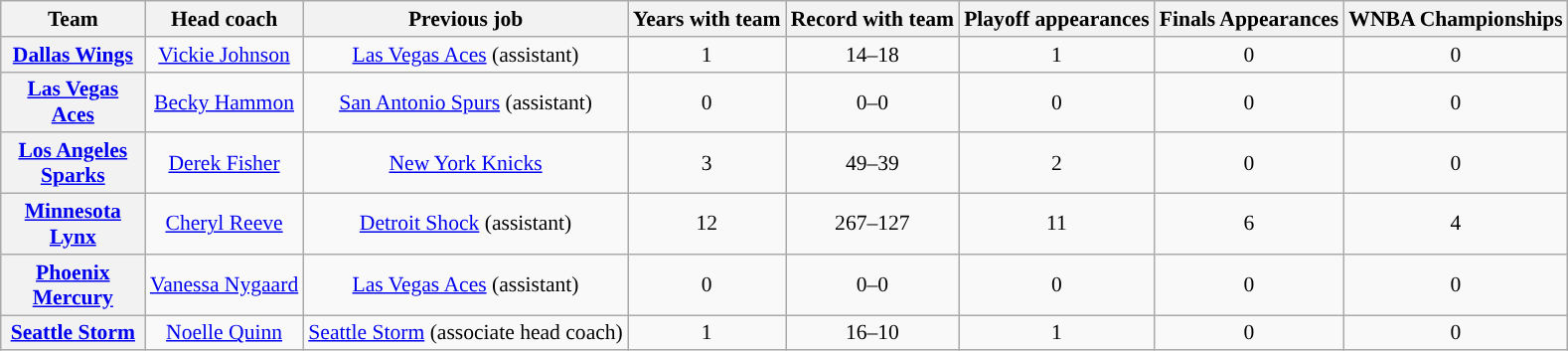<table class="wikitable sortable" style="text-align: center;font-size:90%;">
<tr>
<th width="90">Team</th>
<th>Head coach</th>
<th>Previous job</th>
<th>Years with team</th>
<th>Record with team</th>
<th>Playoff appearances</th>
<th>Finals Appearances</th>
<th>WNBA Championships</th>
</tr>
<tr>
<th><a href='#'><span>Dallas Wings</span></a></th>
<td><a href='#'>Vickie Johnson</a></td>
<td><a href='#'>Las Vegas Aces</a> (assistant)</td>
<td>1</td>
<td>14–18</td>
<td>1</td>
<td>0</td>
<td>0</td>
</tr>
<tr>
<th><a href='#'><span>Las Vegas Aces</span></a></th>
<td><a href='#'>Becky Hammon</a></td>
<td><a href='#'>San Antonio Spurs</a> (assistant)</td>
<td>0</td>
<td>0–0</td>
<td>0</td>
<td>0</td>
<td>0</td>
</tr>
<tr>
<th><a href='#'><span>Los Angeles Sparks</span></a></th>
<td><a href='#'>Derek Fisher</a></td>
<td><a href='#'>New York Knicks</a></td>
<td>3</td>
<td>49–39</td>
<td>2</td>
<td>0</td>
<td>0</td>
</tr>
<tr>
<th><a href='#'><span>Minnesota Lynx</span></a></th>
<td><a href='#'>Cheryl Reeve</a></td>
<td><a href='#'>Detroit Shock</a> (assistant)</td>
<td>12</td>
<td>267–127</td>
<td>11</td>
<td>6</td>
<td>4</td>
</tr>
<tr>
<th><a href='#'><span>Phoenix Mercury</span></a></th>
<td><a href='#'>Vanessa Nygaard</a></td>
<td><a href='#'>Las Vegas Aces</a> (assistant)</td>
<td>0</td>
<td>0–0</td>
<td>0</td>
<td>0</td>
<td>0</td>
</tr>
<tr>
<th><a href='#'><span>Seattle Storm</span></a></th>
<td><a href='#'>Noelle Quinn</a></td>
<td><a href='#'>Seattle Storm</a> (associate head coach)</td>
<td>1</td>
<td>16–10</td>
<td>1</td>
<td>0</td>
<td>0</td>
</tr>
</table>
